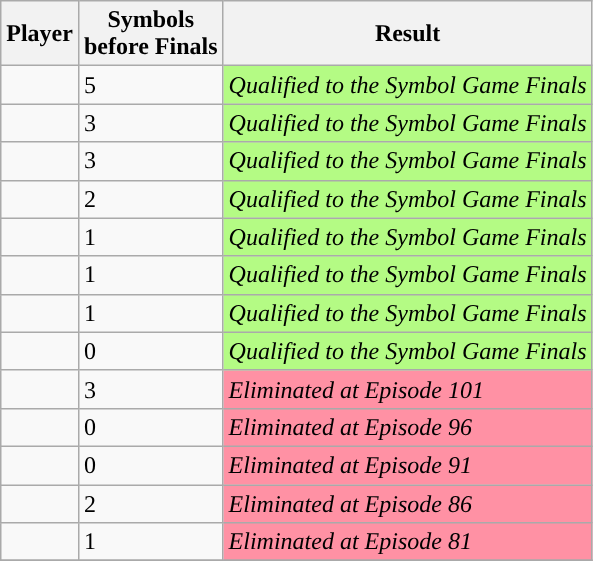<table class="wikitable sortable">
<tr>
<th>Player</th>
<th>Symbols <br> before Finals</th>
<th>Result</th>
</tr>
<tr>
<td></td>
<td>5</td>
<td style="background:#B4FB84"><em>Qualified to the Symbol Game Finals</em></td>
</tr>
<tr>
<td></td>
<td>3</td>
<td style="background:#B4FB84"><em>Qualified to the Symbol Game Finals</em></td>
</tr>
<tr>
<td></td>
<td>3</td>
<td style="background:#B4FB84"><em>Qualified to the Symbol Game Finals</em></td>
</tr>
<tr>
<td></td>
<td>2</td>
<td style="background:#B4FB84"><em>Qualified to the Symbol Game Finals</em></td>
</tr>
<tr>
<td></td>
<td>1</td>
<td style="background:#B4FB84"><em>Qualified to the Symbol Game Finals</em></td>
</tr>
<tr>
<td></td>
<td>1</td>
<td style="background:#B4FB84"><em>Qualified to the Symbol Game Finals</em></td>
</tr>
<tr>
<td></td>
<td>1</td>
<td style="background:#B4FB84"><em>Qualified to the Symbol Game Finals</em></td>
</tr>
<tr>
<td></td>
<td>0</td>
<td style="background:#B4FB84"><em>Qualified to the Symbol Game Finals</em></td>
</tr>
<tr>
<td></td>
<td>3</td>
<td style="background:#FF91A4"><em>Eliminated at Episode 101</em></td>
</tr>
<tr>
<td></td>
<td>0</td>
<td style="background:#FF91A4"><em>Eliminated at Episode 96</em></td>
</tr>
<tr>
<td></td>
<td>0</td>
<td style="background:#FF91A4"><em>Eliminated at Episode 91</em></td>
</tr>
<tr>
<td></td>
<td>2</td>
<td style="background:#FF91A4"><em>Eliminated at Episode 86</em></td>
</tr>
<tr>
<td></td>
<td>1</td>
<td style="background:#FF91A4"><em>Eliminated at Episode 81</em></td>
</tr>
<tr>
</tr>
</table>
